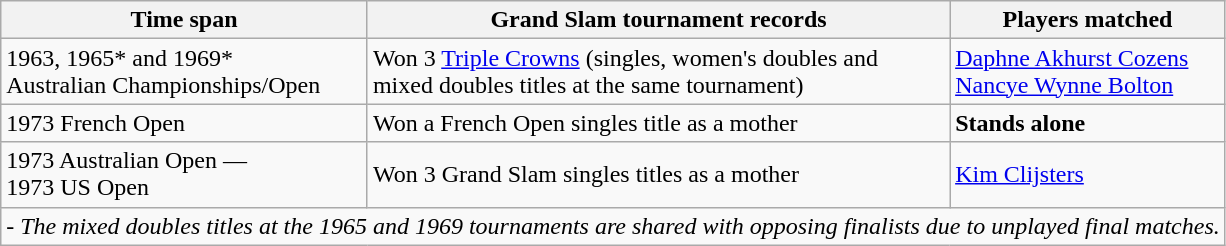<table class="wikitable collapsible collapsed">
<tr>
<th>Time span</th>
<th>Grand Slam tournament records</th>
<th>Players matched</th>
</tr>
<tr>
<td>1963, 1965* and 1969* <br> Australian Championships/Open</td>
<td>Won 3 <a href='#'>Triple Crowns</a> (singles, women's doubles and<br>mixed doubles titles at the same tournament)</td>
<td><a href='#'>Daphne Akhurst Cozens</a><br><a href='#'>Nancye Wynne Bolton</a></td>
</tr>
<tr>
<td>1973 French Open</td>
<td>Won a French Open singles title as a mother</td>
<td><strong>Stands alone</strong></td>
</tr>
<tr>
<td>1973 Australian Open —<br> 1973 US Open</td>
<td>Won 3 Grand Slam singles titles as a mother</td>
<td><a href='#'>Kim Clijsters</a></td>
</tr>
<tr>
<td colspan="4"> <em>- The mixed doubles titles at the 1965 and 1969 tournaments are shared with opposing finalists due to unplayed final matches.</em></td>
</tr>
</table>
